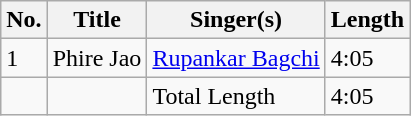<table class="wikitable">
<tr>
<th>No.</th>
<th>Title</th>
<th>Singer(s)</th>
<th>Length</th>
</tr>
<tr>
<td>1</td>
<td>Phire Jao</td>
<td><a href='#'>Rupankar Bagchi</a></td>
<td>4:05</td>
</tr>
<tr>
<td></td>
<td></td>
<td>Total Length</td>
<td>4:05</td>
</tr>
</table>
